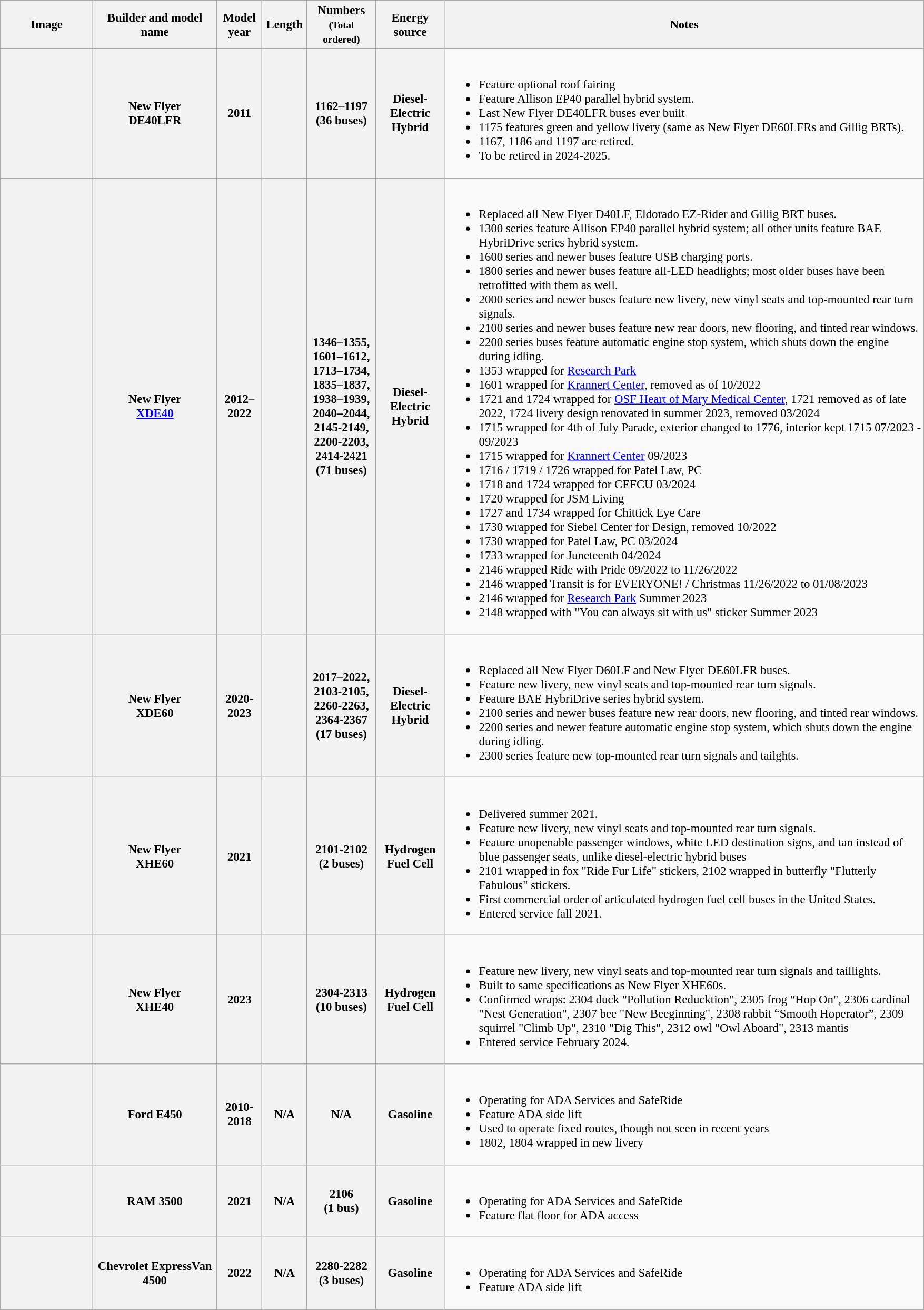<table class="wikitable" style="font-size: 95%;" |>
<tr>
<th style="width:110px;">Image</th>
<th style="width:150px;">Builder and model name</th>
<th style="width:50px;">Model year</th>
<th style="width:50px;">Length</th>
<th style="width:80px;">Numbers<br><small>(Total ordered)</small></th>
<th style="width:80px;">Energy source</th>
<th style="width:600px;">Notes</th>
</tr>
<tr>
<th></th>
<th>New Flyer <br> DE40LFR</th>
<th>2011</th>
<th></th>
<th>1162–1197 (36 buses)</th>
<th>Diesel-Electric Hybrid</th>
<td><br><ul><li>Feature optional roof fairing</li><li>Feature Allison EP40 parallel hybrid system.</li><li>Last New Flyer DE40LFR buses ever built</li><li>1175 features green and yellow livery (same as New Flyer DE60LFRs and Gillig BRTs).</li><li>1167, 1186 and 1197 are retired.</li><li>To be retired in 2024-2025.</li></ul></td>
</tr>
<tr>
<th></th>
<th>New Flyer <br> <a href='#'>XDE40</a></th>
<th>2012–2022</th>
<th></th>
<th>1346–1355, 1601–1612, 1713–1734, 1835–1837, 1938–1939, 2040–2044, 2145-2149, 2200-2203, 2414-2421 (71 buses)</th>
<th>Diesel-Electric Hybrid</th>
<td><br><ul><li>Replaced all New Flyer D40LF, Eldorado EZ-Rider and Gillig BRT buses.</li><li>1300 series feature Allison EP40 parallel hybrid system; all other units feature BAE HybriDrive series hybrid system.</li><li>1600 series and newer buses feature USB charging ports.</li><li>1800 series and newer buses feature all-LED headlights; most older buses have been retrofitted with them as well.</li><li>2000 series and newer buses feature new livery, new vinyl seats and top-mounted rear turn signals.</li><li>2100 series and newer buses feature new rear doors, new flooring, and tinted rear windows.</li><li>2200 series buses feature automatic engine stop system, which shuts down the engine during idling.</li><li>1353 wrapped for <a href='#'>Research Park</a></li><li>1601 wrapped for <a href='#'>Krannert Center</a>, removed as of 10/2022</li><li>1721 and 1724 wrapped for <a href='#'>OSF Heart of Mary Medical Center</a>, 1721 removed as of late 2022, 1724 livery design renovated in summer 2023, removed 03/2024</li><li>1715 wrapped for 4th of July Parade, exterior changed to 1776, interior kept 1715 07/2023 - 09/2023</li><li>1715 wrapped for <a href='#'>Krannert Center</a> 09/2023</li><li>1716 / 1719 / 1726 wrapped for Patel Law, PC</li><li>1718 and 1724 wrapped for CEFCU 03/2024</li><li>1720 wrapped for JSM Living</li><li>1727 and 1734 wrapped for Chittick Eye Care</li><li>1730 wrapped for Siebel Center for Design, removed 10/2022</li><li>1730 wrapped for Patel Law, PC 03/2024</li><li>1733 wrapped for Juneteenth 04/2024</li><li>2146 wrapped Ride with Pride 09/2022 to 11/26/2022</li><li>2146 wrapped Transit is for EVERYONE! / Christmas 11/26/2022 to 01/08/2023</li><li>2146 wrapped for <a href='#'>Research Park</a> Summer 2023</li><li>2148 wrapped with "You can always sit with us" sticker Summer 2023</li></ul></td>
</tr>
<tr>
<th></th>
<th>New Flyer <br> XDE60</th>
<th>2020-2023</th>
<th></th>
<th>2017–2022, 2103-2105, 2260-2263, 2364-2367 (17 buses)</th>
<th>Diesel-Electric Hybrid</th>
<td><br><ul><li>Replaced all New Flyer D60LF and New Flyer DE60LFR buses.</li><li>Feature new livery, new vinyl seats and top-mounted rear turn signals.</li><li>Feature BAE HybriDrive series hybrid system.</li><li>2100 series and newer buses feature new rear doors, new flooring, and tinted rear windows.</li><li>2200 series and newer feature automatic engine stop system, which shuts down the engine during idling.</li><li>2300 series feature new top-mounted rear turn signals and tailghts.</li></ul></td>
</tr>
<tr>
<th></th>
<th>New Flyer <br> XHE60</th>
<th>2021</th>
<th></th>
<th>2101-2102 (2 buses)</th>
<th>Hydrogen Fuel Cell</th>
<td><br><ul><li>Delivered summer 2021.</li><li>Feature new livery, new vinyl seats and top-mounted rear turn signals.</li><li>Feature unopenable passenger windows, white LED destination signs, and tan instead of blue passenger seats, unlike diesel-electric hybrid buses</li><li>2101 wrapped in fox "Ride Fur Life" stickers, 2102 wrapped in butterfly "Flutterly Fabulous" stickers.</li><li>First commercial order of articulated hydrogen fuel cell buses in the United States.</li><li>Entered service fall 2021.</li></ul></td>
</tr>
<tr>
<th></th>
<th>New Flyer <br> XHE40</th>
<th>2023</th>
<th></th>
<th>2304-2313 (10 buses)</th>
<th>Hydrogen Fuel Cell</th>
<td><br><ul><li>Feature new livery, new vinyl seats and top-mounted rear turn signals and taillights.</li><li>Built to same specifications as New Flyer XHE60s.</li><li>Confirmed wraps: 2304 duck "Pollution Reducktion", 2305 frog "Hop On", 2306 cardinal "Nest Generation", 2307 bee "New Beeginning", 2308 rabbit “Smooth Hoperator”, 2309 squirrel "Climb Up", 2310 "Dig This", 2312 owl "Owl Aboard", 2313 mantis</li><li>Entered service February 2024.</li></ul></td>
</tr>
<tr>
<th></th>
<th>Ford E450</th>
<th>2010-2018</th>
<th>N/A</th>
<th>N/A</th>
<th>Gasoline</th>
<td><br><ul><li>Operating for ADA Services and SafeRide</li><li>Feature ADA side lift</li><li>Used to operate fixed routes, though not seen in recent years</li><li>1802, 1804 wrapped in new livery</li></ul></td>
</tr>
<tr>
<th></th>
<th>RAM 3500</th>
<th>2021</th>
<th>N/A</th>
<th>2106<br>(1 bus)</th>
<th>Gasoline</th>
<td><br><ul><li>Operating for ADA Services and SafeRide</li><li>Feature flat floor for ADA access</li></ul></td>
</tr>
<tr>
<th></th>
<th>Chevrolet ExpressVan 4500</th>
<th>2022</th>
<th>N/A</th>
<th>2280-2282<br>(3 buses)</th>
<th>Gasoline</th>
<td><br><ul><li>Operating for ADA Services and SafeRide</li><li>Feature ADA side lift</li></ul></td>
</tr>
</table>
